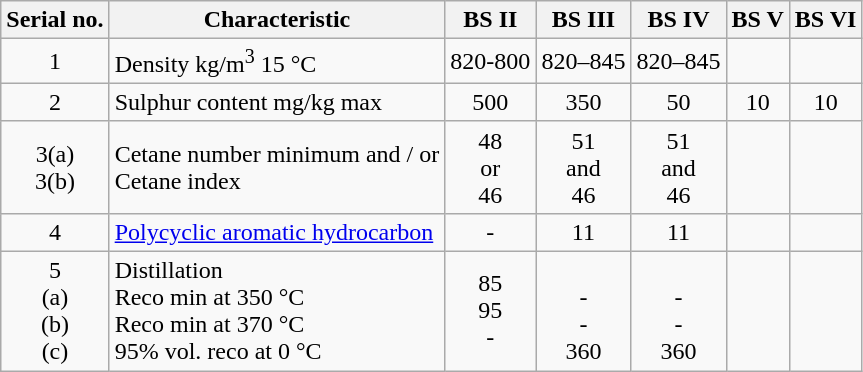<table class="wikitable" style="text-align:center;">
<tr>
<th>Serial no.</th>
<th>Characteristic</th>
<th>BS II</th>
<th>BS III</th>
<th>BS IV</th>
<th>BS V</th>
<th>BS VI</th>
</tr>
<tr>
<td>1</td>
<td align=left>Density kg/m<sup>3</sup> 15 °C</td>
<td>820-800</td>
<td>820–845</td>
<td>820–845</td>
<td></td>
<td></td>
</tr>
<tr>
<td>2</td>
<td align=left>Sulphur content mg/kg max</td>
<td>500</td>
<td>350</td>
<td>50</td>
<td>10</td>
<td>10</td>
</tr>
<tr>
<td>3(a)<br>3(b)</td>
<td align=left>Cetane number minimum and / or<br>Cetane index</td>
<td>48<br>or<br>46</td>
<td>51<br>and<br>46</td>
<td>51<br>and<br>46</td>
<td></td>
<td></td>
</tr>
<tr>
<td>4</td>
<td align=left><a href='#'>Polycyclic aromatic hydrocarbon</a></td>
<td>-</td>
<td>11</td>
<td>11</td>
<td></td>
<td></td>
</tr>
<tr>
<td>5<br>(a)<br>(b)<br>(c)</td>
<td align=left>Distillation<br>Reco min at 350 °C<br>Reco min at 370 °C<br>95% vol. reco at 0 °C</td>
<td>85<br>95<br>-</td>
<td><br>-<br>-<br>360</td>
<td><br>-<br>-<br>360</td>
<td></td>
<td></td>
</tr>
</table>
